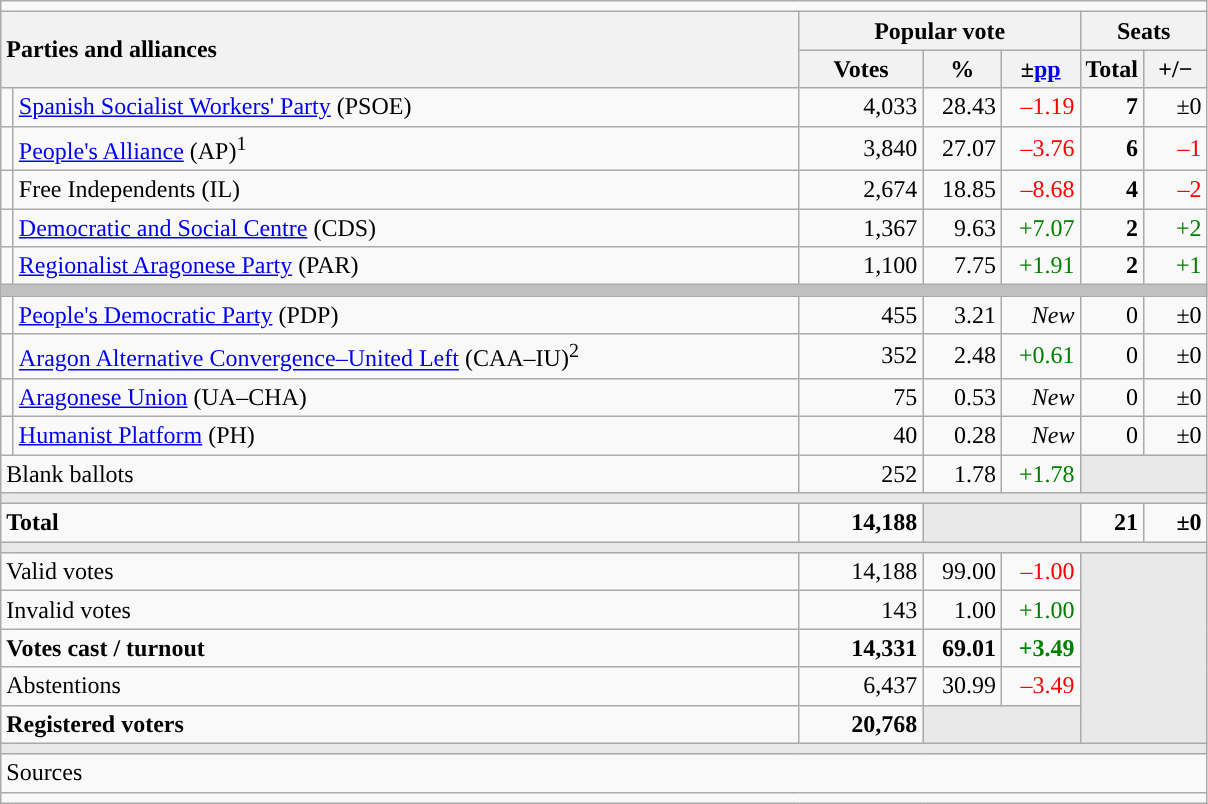<table class="wikitable" style="text-align:right;">
<tr>
<td colspan="7"></td>
</tr>
<tr>
<th style="text-align:left;" rowspan="2" colspan="2" width="525">Parties and alliances</th>
<th colspan="3">Popular vote</th>
<th colspan="2">Seats</th>
</tr>
<tr>
<th width="75">Votes</th>
<th width="45">%</th>
<th width="45">±<a href='#'>pp</a></th>
<th width="35">Total</th>
<th width="35">+/−</th>
</tr>
<tr>
<td width="1" style="color:inherit;background:"></td>
<td align="left"><a href='#'>Spanish Socialist Workers' Party</a> (PSOE)</td>
<td>4,033</td>
<td>28.43</td>
<td style="color:red;">–1.19</td>
<td><strong>7</strong></td>
<td>±0</td>
</tr>
<tr>
<td style="color:inherit;background:"></td>
<td align="left"><a href='#'>People's Alliance</a> (AP)<sup>1</sup></td>
<td>3,840</td>
<td>27.07</td>
<td style="color:red;">–3.76</td>
<td><strong>6</strong></td>
<td style="color:red;">–1</td>
</tr>
<tr>
<td style="color:inherit;background:"></td>
<td align="left">Free Independents (IL)</td>
<td>2,674</td>
<td>18.85</td>
<td style="color:red;">–8.68</td>
<td><strong>4</strong></td>
<td style="color:red;">–2</td>
</tr>
<tr>
<td style="color:inherit;background:"></td>
<td align="left"><a href='#'>Democratic and Social Centre</a> (CDS)</td>
<td>1,367</td>
<td>9.63</td>
<td style="color:green;">+7.07</td>
<td><strong>2</strong></td>
<td style="color:green;">+2</td>
</tr>
<tr>
<td style="color:inherit;background:"></td>
<td align="left"><a href='#'>Regionalist Aragonese Party</a> (PAR)</td>
<td>1,100</td>
<td>7.75</td>
<td style="color:green;">+1.91</td>
<td><strong>2</strong></td>
<td style="color:green;">+1</td>
</tr>
<tr>
<td colspan="7" bgcolor="#C0C0C0"></td>
</tr>
<tr>
<td style="color:inherit;background:"></td>
<td align="left"><a href='#'>People's Democratic Party</a> (PDP)</td>
<td>455</td>
<td>3.21</td>
<td><em>New</em></td>
<td>0</td>
<td>±0</td>
</tr>
<tr>
<td style="color:inherit;background:"></td>
<td align="left"><a href='#'>Aragon Alternative Convergence–United Left</a> (CAA–IU)<sup>2</sup></td>
<td>352</td>
<td>2.48</td>
<td style="color:green;">+0.61</td>
<td>0</td>
<td>±0</td>
</tr>
<tr>
<td style="color:inherit;background:"></td>
<td align="left"><a href='#'>Aragonese Union</a> (UA–CHA)</td>
<td>75</td>
<td>0.53</td>
<td><em>New</em></td>
<td>0</td>
<td>±0</td>
</tr>
<tr>
<td style="color:inherit;background:"></td>
<td align="left"><a href='#'>Humanist Platform</a> (PH)</td>
<td>40</td>
<td>0.28</td>
<td><em>New</em></td>
<td>0</td>
<td>±0</td>
</tr>
<tr>
<td align="left" colspan="2">Blank ballots</td>
<td>252</td>
<td>1.78</td>
<td style="color:green;">+1.78</td>
<td bgcolor="#E9E9E9" colspan="2"></td>
</tr>
<tr>
<td colspan="7" bgcolor="#E9E9E9"></td>
</tr>
<tr style="font-weight:bold;">
<td align="left" colspan="2">Total</td>
<td>14,188</td>
<td bgcolor="#E9E9E9" colspan="2"></td>
<td>21</td>
<td>±0</td>
</tr>
<tr>
<td colspan="7" bgcolor="#E9E9E9"></td>
</tr>
<tr>
<td align="left" colspan="2">Valid votes</td>
<td>14,188</td>
<td>99.00</td>
<td style="color:red;">–1.00</td>
<td bgcolor="#E9E9E9" colspan="2" rowspan="5"></td>
</tr>
<tr>
<td align="left" colspan="2">Invalid votes</td>
<td>143</td>
<td>1.00</td>
<td style="color:green;">+1.00</td>
</tr>
<tr style="font-weight:bold;">
<td align="left" colspan="2">Votes cast / turnout</td>
<td>14,331</td>
<td>69.01</td>
<td style="color:green;">+3.49</td>
</tr>
<tr>
<td align="left" colspan="2">Abstentions</td>
<td>6,437</td>
<td>30.99</td>
<td style="color:red;">–3.49</td>
</tr>
<tr style="font-weight:bold;">
<td align="left" colspan="2">Registered voters</td>
<td>20,768</td>
<td bgcolor="#E9E9E9" colspan="2"></td>
</tr>
<tr>
<td colspan="7" bgcolor="#E9E9E9"></td>
</tr>
<tr>
<td align="left" colspan="7">Sources</td>
</tr>
<tr>
<td colspan="7" style="text-align:left; max-width:790px;"></td>
</tr>
</table>
